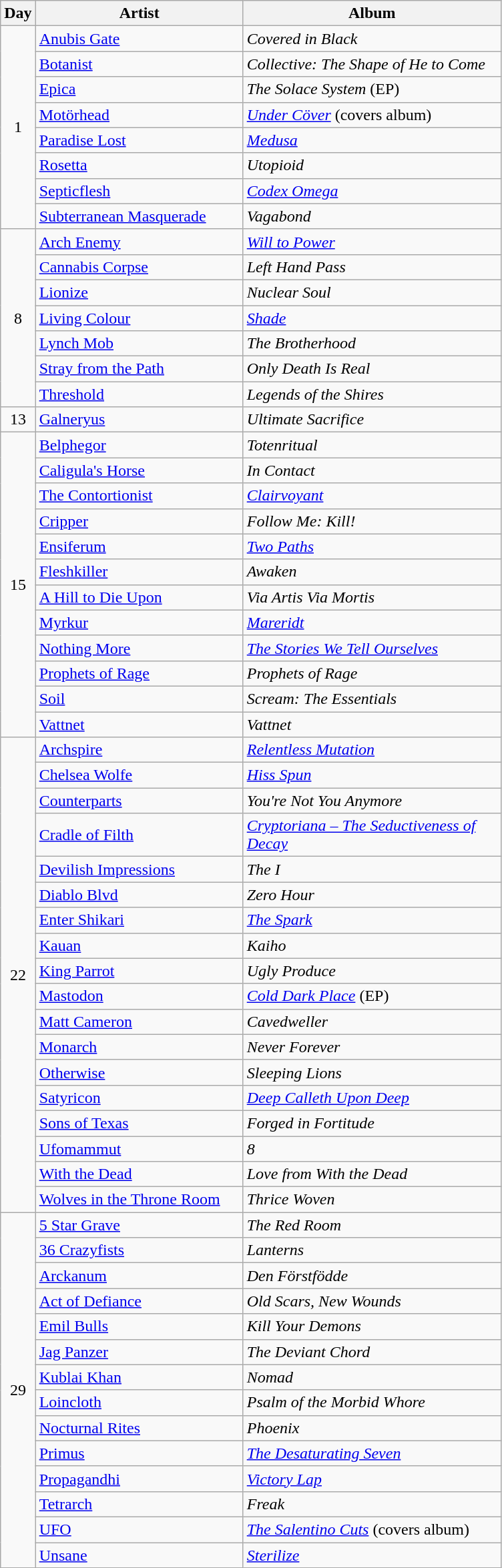<table class="wikitable">
<tr>
<th style="width:20px;">Day</th>
<th style="width:200px;">Artist</th>
<th style="width:250px;">Album</th>
</tr>
<tr>
<td style="text-align:center;" rowspan=8>1</td>
<td><a href='#'>Anubis Gate</a></td>
<td><em>Covered in Black</em></td>
</tr>
<tr>
<td><a href='#'>Botanist</a></td>
<td><em>Collective: The Shape of He to Come</em></td>
</tr>
<tr>
<td><a href='#'>Epica</a></td>
<td><em>The Solace System</em> (EP)</td>
</tr>
<tr>
<td><a href='#'>Motörhead</a></td>
<td><em><a href='#'>Under Cöver</a></em> (covers album)</td>
</tr>
<tr>
<td><a href='#'>Paradise Lost</a></td>
<td><em><a href='#'>Medusa</a></em></td>
</tr>
<tr>
<td><a href='#'>Rosetta</a></td>
<td><em>Utopioid</em></td>
</tr>
<tr>
<td><a href='#'>Septicflesh</a></td>
<td><em><a href='#'>Codex Omega</a></em></td>
</tr>
<tr>
<td><a href='#'>Subterranean Masquerade</a></td>
<td><em>Vagabond</em></td>
</tr>
<tr>
<td style="text-align:center;" rowspan=7>8</td>
<td><a href='#'>Arch Enemy</a></td>
<td><em><a href='#'>Will to Power</a></em></td>
</tr>
<tr>
<td><a href='#'>Cannabis Corpse</a></td>
<td><em>Left Hand Pass</em></td>
</tr>
<tr>
<td><a href='#'>Lionize</a></td>
<td><em>Nuclear Soul</em></td>
</tr>
<tr>
<td><a href='#'>Living Colour</a></td>
<td><em><a href='#'>Shade</a></em></td>
</tr>
<tr>
<td><a href='#'>Lynch Mob</a></td>
<td><em>The Brotherhood</em></td>
</tr>
<tr>
<td><a href='#'>Stray from the Path</a></td>
<td><em>Only Death Is Real</em></td>
</tr>
<tr>
<td><a href='#'>Threshold</a></td>
<td><em>Legends of the Shires</em></td>
</tr>
<tr>
<td style="text-align:center;">13</td>
<td><a href='#'>Galneryus</a></td>
<td><em>Ultimate Sacrifice</em></td>
</tr>
<tr>
<td style="text-align:center;"  rowspan=12>15</td>
<td><a href='#'>Belphegor</a></td>
<td><em>Totenritual</em></td>
</tr>
<tr>
<td><a href='#'>Caligula's Horse</a></td>
<td><em>In Contact</em></td>
</tr>
<tr>
<td><a href='#'>The Contortionist</a></td>
<td><em><a href='#'>Clairvoyant</a></em></td>
</tr>
<tr>
<td><a href='#'>Cripper</a></td>
<td><em>Follow Me: Kill!</em></td>
</tr>
<tr>
<td><a href='#'>Ensiferum</a></td>
<td><em><a href='#'>Two Paths</a></em></td>
</tr>
<tr>
<td><a href='#'>Fleshkiller</a></td>
<td><em>Awaken</em></td>
</tr>
<tr>
<td><a href='#'>A Hill to Die Upon</a></td>
<td><em>Via Artis Via Mortis</em></td>
</tr>
<tr>
<td><a href='#'>Myrkur</a></td>
<td><em><a href='#'>Mareridt</a></em></td>
</tr>
<tr>
<td><a href='#'>Nothing More</a></td>
<td><em><a href='#'>The Stories We Tell Ourselves</a></em></td>
</tr>
<tr>
<td><a href='#'>Prophets of Rage</a></td>
<td><em>Prophets of Rage</em></td>
</tr>
<tr>
<td><a href='#'>Soil</a></td>
<td><em>Scream: The Essentials</em></td>
</tr>
<tr>
<td><a href='#'>Vattnet</a></td>
<td><em>Vattnet</em></td>
</tr>
<tr>
<td style="text-align:center;" rowspan=18>22</td>
<td><a href='#'>Archspire</a></td>
<td><em><a href='#'>Relentless Mutation</a></em></td>
</tr>
<tr>
<td><a href='#'>Chelsea Wolfe</a></td>
<td><em><a href='#'>Hiss Spun</a></em></td>
</tr>
<tr>
<td><a href='#'>Counterparts</a></td>
<td><em>You're Not You Anymore</em></td>
</tr>
<tr>
<td><a href='#'>Cradle of Filth</a></td>
<td><em><a href='#'>Cryptoriana – The Seductiveness of Decay</a></em></td>
</tr>
<tr>
<td><a href='#'>Devilish Impressions</a></td>
<td><em>The I</em></td>
</tr>
<tr>
<td><a href='#'>Diablo Blvd</a></td>
<td><em>Zero Hour</em></td>
</tr>
<tr>
<td><a href='#'>Enter Shikari</a></td>
<td><em><a href='#'>The Spark</a></em></td>
</tr>
<tr>
<td><a href='#'>Kauan</a></td>
<td><em>Kaiho</em></td>
</tr>
<tr>
<td><a href='#'>King Parrot</a></td>
<td><em>Ugly Produce</em></td>
</tr>
<tr>
<td><a href='#'>Mastodon</a></td>
<td><em><a href='#'>Cold Dark Place</a></em> (EP)</td>
</tr>
<tr>
<td><a href='#'>Matt Cameron</a></td>
<td><em>Cavedweller</em></td>
</tr>
<tr>
<td><a href='#'>Monarch</a></td>
<td><em>Never Forever</em></td>
</tr>
<tr>
<td><a href='#'>Otherwise</a></td>
<td><em>Sleeping Lions</em></td>
</tr>
<tr>
<td><a href='#'>Satyricon</a></td>
<td><em><a href='#'>Deep Calleth Upon Deep</a></em></td>
</tr>
<tr>
<td><a href='#'>Sons of Texas</a></td>
<td><em>Forged in Fortitude</em></td>
</tr>
<tr>
<td><a href='#'>Ufomammut</a></td>
<td><em>8</em></td>
</tr>
<tr>
<td><a href='#'>With the Dead</a></td>
<td><em>Love from With the Dead</em></td>
</tr>
<tr>
<td><a href='#'>Wolves in the Throne Room</a></td>
<td><em>Thrice Woven</em></td>
</tr>
<tr>
<td style="text-align:center;" rowspan=14>29</td>
<td><a href='#'>5 Star Grave</a></td>
<td><em>The Red Room</em></td>
</tr>
<tr>
<td><a href='#'>36 Crazyfists</a></td>
<td><em>Lanterns</em></td>
</tr>
<tr>
<td><a href='#'>Arckanum</a></td>
<td><em>Den Förstfödde</em></td>
</tr>
<tr>
<td><a href='#'>Act of Defiance</a></td>
<td><em>Old Scars, New Wounds</em></td>
</tr>
<tr>
<td><a href='#'>Emil Bulls</a></td>
<td><em>Kill Your Demons</em></td>
</tr>
<tr>
<td><a href='#'>Jag Panzer</a></td>
<td><em>The Deviant Chord</em></td>
</tr>
<tr>
<td><a href='#'>Kublai Khan</a></td>
<td><em>Nomad</em></td>
</tr>
<tr>
<td><a href='#'>Loincloth</a></td>
<td><em>Psalm of the Morbid Whore</em></td>
</tr>
<tr>
<td><a href='#'>Nocturnal Rites</a></td>
<td><em>Phoenix</em></td>
</tr>
<tr>
<td><a href='#'>Primus</a></td>
<td><em><a href='#'>The Desaturating Seven</a></em></td>
</tr>
<tr>
<td><a href='#'>Propagandhi</a></td>
<td><a href='#'><em>Victory Lap</em></a></td>
</tr>
<tr>
<td><a href='#'>Tetrarch</a></td>
<td><em>Freak</em></td>
</tr>
<tr>
<td><a href='#'>UFO</a></td>
<td><em><a href='#'>The Salentino Cuts</a></em> (covers album)</td>
</tr>
<tr>
<td><a href='#'>Unsane</a></td>
<td><em><a href='#'>Sterilize</a></em></td>
</tr>
</table>
